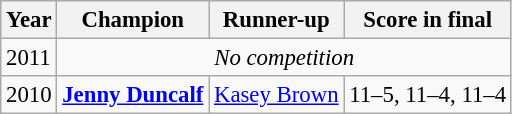<table class="wikitable" style="font-size:95%;">
<tr>
<th>Year</th>
<th>Champion</th>
<th>Runner-up</th>
<th>Score in final</th>
</tr>
<tr>
<td>2011</td>
<td rowspan=1 colspan=3 align="center"><em>No competition</em></td>
</tr>
<tr>
<td>2010</td>
<td> <strong><a href='#'>Jenny Duncalf</a></strong></td>
<td> <a href='#'>Kasey Brown</a></td>
<td>11–5, 11–4, 11–4</td>
</tr>
</table>
